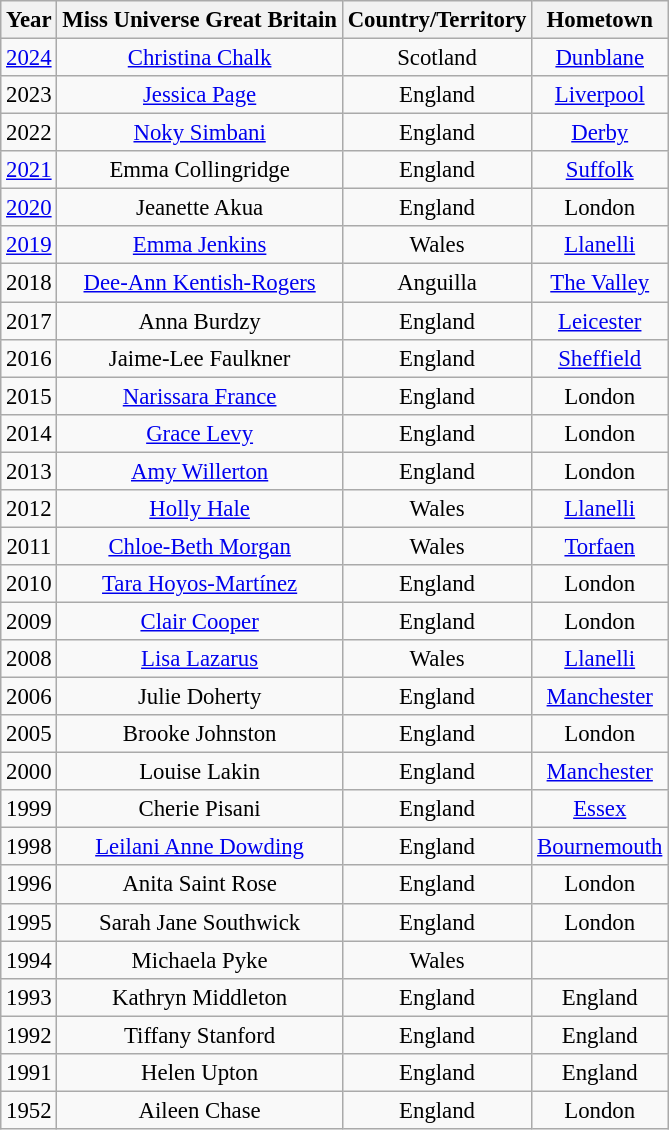<table class="wikitable " style="font-size: 95%; text-align:center;">
<tr>
<th>Year</th>
<th>Miss Universe Great Britain</th>
<th>Country/Territory</th>
<th>Hometown</th>
</tr>
<tr>
<td><a href='#'>2024</a></td>
<td><a href='#'>Christina Chalk</a></td>
<td>Scotland</td>
<td><a href='#'>Dunblane</a></td>
</tr>
<tr>
<td>2023</td>
<td><a href='#'>Jessica Page</a></td>
<td>England</td>
<td><a href='#'>Liverpool</a></td>
</tr>
<tr>
<td>2022</td>
<td><a href='#'>Noky Simbani</a></td>
<td>England</td>
<td><a href='#'>Derby</a></td>
</tr>
<tr>
<td><a href='#'>2021</a></td>
<td>Emma Collingridge</td>
<td>England</td>
<td><a href='#'>Suffolk</a></td>
</tr>
<tr>
<td><a href='#'>2020</a></td>
<td>Jeanette Akua</td>
<td>England</td>
<td>London</td>
</tr>
<tr>
<td><a href='#'>2019</a></td>
<td><a href='#'>Emma Jenkins</a></td>
<td>Wales</td>
<td><a href='#'>Llanelli</a></td>
</tr>
<tr>
<td>2018</td>
<td><a href='#'>Dee-Ann Kentish-Rogers</a></td>
<td>Anguilla</td>
<td><a href='#'>The Valley</a></td>
</tr>
<tr>
<td>2017</td>
<td>Anna Burdzy</td>
<td>England</td>
<td><a href='#'>Leicester</a></td>
</tr>
<tr>
<td>2016</td>
<td>Jaime-Lee Faulkner</td>
<td>England</td>
<td><a href='#'>Sheffield</a></td>
</tr>
<tr>
<td>2015</td>
<td><a href='#'>Narissara France</a></td>
<td>England</td>
<td>London</td>
</tr>
<tr>
<td>2014</td>
<td><a href='#'>Grace Levy</a></td>
<td>England</td>
<td>London</td>
</tr>
<tr>
<td>2013</td>
<td><a href='#'>Amy Willerton</a></td>
<td>England</td>
<td>London</td>
</tr>
<tr>
<td>2012</td>
<td><a href='#'>Holly Hale</a></td>
<td>Wales</td>
<td><a href='#'>Llanelli</a></td>
</tr>
<tr>
<td>2011</td>
<td><a href='#'>Chloe-Beth Morgan</a></td>
<td>Wales</td>
<td><a href='#'>Torfaen</a></td>
</tr>
<tr>
<td>2010</td>
<td><a href='#'>Tara Hoyos-Martínez</a></td>
<td>England</td>
<td>London</td>
</tr>
<tr>
<td>2009</td>
<td><a href='#'>Clair Cooper</a></td>
<td>England</td>
<td>London</td>
</tr>
<tr>
<td>2008</td>
<td><a href='#'>Lisa Lazarus</a></td>
<td>Wales</td>
<td><a href='#'>Llanelli</a></td>
</tr>
<tr>
<td>2006</td>
<td>Julie Doherty</td>
<td>England</td>
<td><a href='#'>Manchester</a></td>
</tr>
<tr>
<td>2005</td>
<td>Brooke Johnston</td>
<td>England</td>
<td>London</td>
</tr>
<tr>
<td>2000</td>
<td>Louise Lakin</td>
<td>England</td>
<td><a href='#'>Manchester</a></td>
</tr>
<tr>
<td>1999</td>
<td>Cherie Pisani</td>
<td>England</td>
<td><a href='#'>Essex</a></td>
</tr>
<tr>
<td>1998</td>
<td><a href='#'>Leilani Anne Dowding</a></td>
<td>England</td>
<td><a href='#'>Bournemouth</a></td>
</tr>
<tr>
<td>1996</td>
<td>Anita Saint Rose</td>
<td>England</td>
<td>London</td>
</tr>
<tr>
<td>1995</td>
<td>Sarah Jane Southwick</td>
<td>England</td>
<td>London</td>
</tr>
<tr>
<td>1994</td>
<td>Michaela Pyke</td>
<td>Wales</td>
<td></td>
</tr>
<tr>
<td>1993</td>
<td>Kathryn Middleton</td>
<td>England</td>
<td>England</td>
</tr>
<tr>
<td>1992</td>
<td>Tiffany Stanford</td>
<td>England</td>
<td>England</td>
</tr>
<tr>
<td>1991</td>
<td>Helen Upton</td>
<td>England</td>
<td>England</td>
</tr>
<tr>
<td>1952</td>
<td>Aileen Chase</td>
<td>England</td>
<td>London</td>
</tr>
</table>
